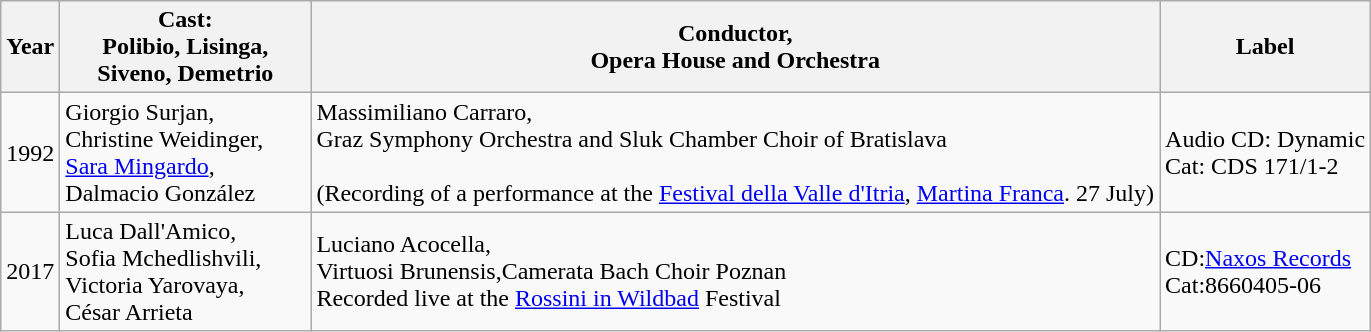<table class="wikitable">
<tr>
<th>Year</th>
<th width="160">Cast:<br>Polibio, Lisinga,<br>Siveno, Demetrio</th>
<th>Conductor,<br>Opera House and Orchestra</th>
<th>Label </th>
</tr>
<tr>
<td>1992</td>
<td>Giorgio Surjan,<br>Christine Weidinger,<br><a href='#'>Sara Mingardo</a>,<br>Dalmacio González</td>
<td>Massimiliano Carraro,<br>Graz Symphony Orchestra and Sluk Chamber Choir of Bratislava<br><br>(Recording of a performance at the <a href='#'>Festival della Valle d'Itria</a>, <a href='#'>Martina Franca</a>. 27 July)</td>
<td>Audio CD: Dynamic<br>Cat: CDS 171/1-2</td>
</tr>
<tr>
<td>2017</td>
<td>Luca Dall'Amico,<br>Sofia Mchedlishvili,<br>Victoria Yarovaya,<br>César Arrieta</td>
<td>Luciano Acocella,<br>Virtuosi Brunensis,Camerata Bach Choir Poznan<br>Recorded live at the <a href='#'>Rossini in Wildbad</a> Festival</td>
<td>CD:<a href='#'>Naxos Records</a><br> Cat:8660405-06</td>
</tr>
</table>
